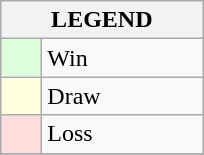<table class="wikitable" border="1">
<tr>
<th colspan="2">LEGEND</th>
</tr>
<tr>
<td style="background:#ddffdd;" width=20> </td>
<td width=100>Win</td>
</tr>
<tr>
<td style="background:#ffffdd"  width=20> </td>
<td width=100>Draw</td>
</tr>
<tr>
<td style="background:#ffdddd;" width=20> </td>
<td width=100>Loss</td>
</tr>
<tr>
</tr>
</table>
